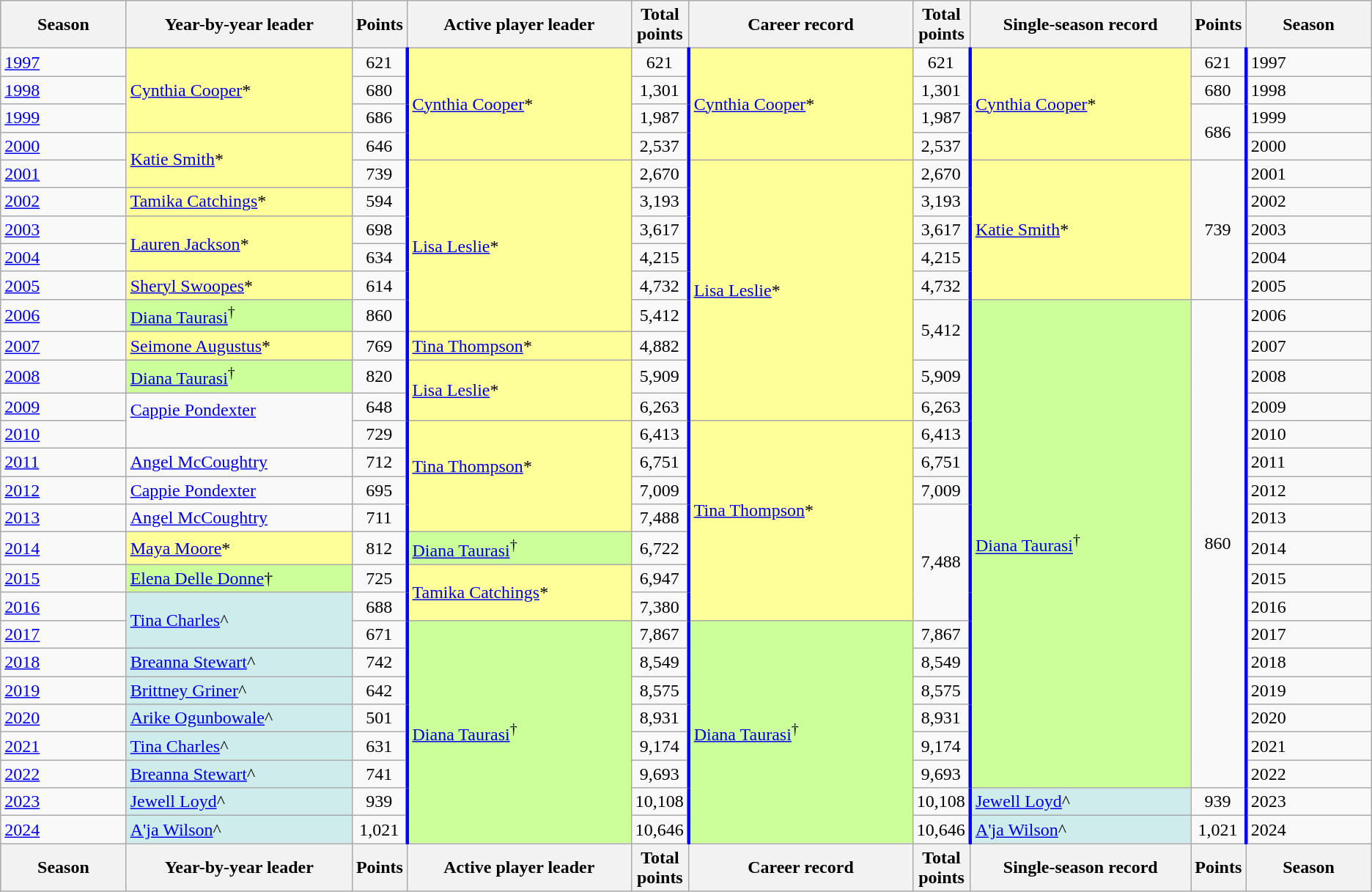<table class="wikitable">
<tr>
<th width=10%>Season</th>
<th width=18%>Year-by-year leader</th>
<th>Points</th>
<th width=18%>Active player leader</th>
<th>Total points</th>
<th width=18%>Career record</th>
<th>Total points</th>
<th width=18%>Single-season record</th>
<th>Points</th>
<th width=10%>Season</th>
</tr>
<tr>
<td><a href='#'>1997</a></td>
<td bgcolor="#ffff99" rowspan="3"><a href='#'>Cynthia Cooper</a>*</td>
<td align=center style="border-right: solid blue">621</td>
<td bgcolor="#ffff99" rowspan="4"><a href='#'>Cynthia Cooper</a>*</td>
<td align=center style="border-right: solid blue">621</td>
<td bgcolor="#ffff99" rowspan="4"><a href='#'>Cynthia Cooper</a>*</td>
<td align=center style="border-right: solid blue">621</td>
<td bgcolor="#ffff99" rowspan="4"><a href='#'>Cynthia Cooper</a>*</td>
<td align=center style="border-right: solid blue">621</td>
<td>1997</td>
</tr>
<tr>
<td><a href='#'>1998</a></td>
<td align=center style="border-right: solid blue">680</td>
<td align=center style="border-right: solid blue">1,301</td>
<td align=center style="border-right: solid blue">1,301</td>
<td align=center style="border-right: solid blue">680</td>
<td>1998</td>
</tr>
<tr>
<td><a href='#'>1999</a></td>
<td align=center style="border-right: solid blue">686</td>
<td align=center style="border-right: solid blue">1,987</td>
<td align=center style="border-right: solid blue">1,987</td>
<td align=center style="border-right: solid blue" rowspan="2">686</td>
<td>1999</td>
</tr>
<tr>
<td><a href='#'>2000</a></td>
<td bgcolor="#ffff99" rowspan="2"><a href='#'>Katie Smith</a>*</td>
<td align=center style="border-right: solid blue">646</td>
<td align=center style="border-right: solid blue">2,537</td>
<td align=center style="border-right: solid blue">2,537</td>
<td>2000</td>
</tr>
<tr>
<td><a href='#'>2001</a></td>
<td align=center style="border-right: solid blue">739</td>
<td bgcolor="#ffff99" rowspan="6"><a href='#'>Lisa Leslie</a>*</td>
<td align=center style="border-right: solid blue">2,670</td>
<td bgcolor="#ffff99" rowspan="9"><a href='#'>Lisa Leslie</a>*</td>
<td align=center style="border-right: solid blue">2,670</td>
<td bgcolor="#ffff99" rowspan="5"><a href='#'>Katie Smith</a>*</td>
<td align=center style="border-right: solid blue" rowspan="5">739</td>
<td>2001</td>
</tr>
<tr>
<td><a href='#'>2002</a></td>
<td bgcolor="#ffff99"><a href='#'>Tamika Catchings</a>*</td>
<td align=center style="border-right: solid blue">594</td>
<td align=center style="border-right: solid blue">3,193</td>
<td align=center style="border-right: solid blue">3,193</td>
<td>2002</td>
</tr>
<tr>
<td><a href='#'>2003</a></td>
<td bgcolor="#ffff99" rowspan="2"><a href='#'>Lauren Jackson</a>*</td>
<td align=center style="border-right: solid blue">698</td>
<td align=center style="border-right: solid blue">3,617</td>
<td align=center style="border-right: solid blue">3,617</td>
<td>2003</td>
</tr>
<tr>
<td><a href='#'>2004</a></td>
<td align=center style="border-right: solid blue">634</td>
<td align=center style="border-right: solid blue">4,215</td>
<td align=center style="border-right: solid blue">4,215</td>
<td>2004</td>
</tr>
<tr>
<td><a href='#'>2005</a></td>
<td bgcolor="#ffff99"><a href='#'>Sheryl Swoopes</a>*</td>
<td align=center style="border-right: solid blue">614</td>
<td align=center style="border-right: solid blue">4,732</td>
<td align=center style="border-right: solid blue">4,732</td>
<td>2005</td>
</tr>
<tr>
<td><a href='#'>2006</a></td>
<td bgcolor="#ccff99"><a href='#'>Diana Taurasi</a><sup>†</sup></td>
<td align=center style="border-right: solid blue">860</td>
<td align=center style="border-right: solid blue">5,412</td>
<td align=center style="border-right: solid blue" rowspan="2">5,412</td>
<td bgcolor="#ccff99" rowspan="17"><a href='#'>Diana Taurasi</a><sup>†</sup></td>
<td align=center style="border-right: solid blue" rowspan="17">860</td>
<td>2006</td>
</tr>
<tr>
<td><a href='#'>2007</a></td>
<td bgcolor="#ffff99"><a href='#'>Seimone Augustus</a>* </td>
<td align=center style="border-right: solid blue">769</td>
<td bgcolor="#ffff99"><a href='#'>Tina Thompson</a>*</td>
<td align=center style="border-right: solid blue">4,882</td>
<td>2007</td>
</tr>
<tr>
<td><a href='#'>2008</a></td>
<td bgcolor="#ccff99"><a href='#'>Diana Taurasi</a><sup>†</sup></td>
<td align=center style="border-right: solid blue">820</td>
<td bgcolor="#ffff99" rowspan="2"><a href='#'>Lisa Leslie</a>*</td>
<td align=center style="border-right: solid blue">5,909</td>
<td align=center style="border-right: solid blue">5,909</td>
<td>2008</td>
</tr>
<tr>
<td><a href='#'>2009</a></td>
<td rowspan="2"><a href='#'>Cappie Pondexter</a><br><br></td>
<td align=center style="border-right: solid blue">648</td>
<td align=center style="border-right: solid blue">6,263</td>
<td align=center style="border-right: solid blue">6,263</td>
<td>2009</td>
</tr>
<tr>
<td><a href='#'>2010</a></td>
<td align=center style="border-right: solid blue">729</td>
<td bgcolor="#ffff99" rowspan="4"><a href='#'>Tina Thompson</a>*<br><br></td>
<td align=center style="border-right: solid blue">6,413</td>
<td bgcolor="#ffff99" rowspan="7"><a href='#'>Tina Thompson</a>*<br><br></td>
<td align=center style="border-right: solid blue">6,413</td>
<td>2010</td>
</tr>
<tr>
<td><a href='#'>2011</a></td>
<td><a href='#'>Angel McCoughtry</a></td>
<td align=center style="border-right: solid blue">712</td>
<td align=center style="border-right: solid blue">6,751</td>
<td align=center style="border-right: solid blue">6,751</td>
<td>2011</td>
</tr>
<tr>
<td><a href='#'>2012</a></td>
<td><a href='#'>Cappie Pondexter</a></td>
<td align=center style="border-right: solid blue">695</td>
<td align=center style="border-right: solid blue">7,009</td>
<td align=center style="border-right: solid blue">7,009</td>
<td>2012</td>
</tr>
<tr>
<td><a href='#'>2013</a></td>
<td><a href='#'>Angel McCoughtry</a></td>
<td align=center style="border-right: solid blue">711</td>
<td align=center style="border-right: solid blue">7,488</td>
<td align=center style="border-right: solid blue" rowspan="4">7,488</td>
<td>2013</td>
</tr>
<tr>
<td><a href='#'>2014</a></td>
<td bgcolor="#FFFF99"><a href='#'>Maya Moore</a>*</td>
<td align=center style="border-right: solid blue">812</td>
<td bgcolor="#ccff99"><a href='#'>Diana Taurasi</a><sup>†</sup></td>
<td align=center style="border-right: solid blue">6,722</td>
<td>2014</td>
</tr>
<tr>
<td><a href='#'>2015</a></td>
<td bgcolor="#CCFF99"><a href='#'>Elena Delle Donne</a>†</td>
<td align=center style="border-right: solid blue">725</td>
<td bgcolor="#ffff99" rowspan="2"><a href='#'>Tamika Catchings</a>*</td>
<td align=center style="border-right: solid blue">6,947</td>
<td>2015</td>
</tr>
<tr>
<td><a href='#'>2016</a></td>
<td bgcolor="#cfecec" rowspan="2"><a href='#'>Tina Charles</a>^</td>
<td align=center style="border-right: solid blue">688</td>
<td align=center style="border-right: solid blue">7,380</td>
<td>2016</td>
</tr>
<tr>
<td><a href='#'>2017</a></td>
<td align=center style="border-right: solid blue">671</td>
<td bgcolor="#ccff99" rowspan="8"><a href='#'>Diana Taurasi</a><sup>†</sup></td>
<td align=center style="border-right: solid blue">7,867</td>
<td bgcolor="#ccff99" rowspan="8"><a href='#'>Diana Taurasi</a><sup>†</sup></td>
<td align=center style="border-right: solid blue">7,867</td>
<td>2017</td>
</tr>
<tr>
<td><a href='#'>2018</a></td>
<td bgcolor="#cfecec"><a href='#'>Breanna Stewart</a>^</td>
<td align=center style="border-right: solid blue">742</td>
<td align=center style="border-right: solid blue">8,549</td>
<td align=center style="border-right: solid blue">8,549</td>
<td>2018</td>
</tr>
<tr>
<td><a href='#'>2019</a></td>
<td bgcolor="#cfecec"><a href='#'>Brittney Griner</a>^</td>
<td align=center style="border-right: solid blue">642</td>
<td align=center style="border-right: solid blue">8,575</td>
<td align=center style="border-right: solid blue">8,575</td>
<td>2019</td>
</tr>
<tr>
<td><a href='#'>2020</a></td>
<td bgcolor="#CFECEC"><a href='#'>Arike Ogunbowale</a>^</td>
<td align=center style="border-right: solid blue">501</td>
<td align=center style="border-right: solid blue">8,931</td>
<td align=center style="border-right: solid blue">8,931</td>
<td>2020</td>
</tr>
<tr>
<td><a href='#'>2021</a></td>
<td bgcolor="#cfecec"><a href='#'>Tina Charles</a>^</td>
<td align=center style="border-right: solid blue">631</td>
<td align=center style="border-right: solid blue">9,174</td>
<td align=center style="border-right: solid blue">9,174</td>
<td>2021</td>
</tr>
<tr>
<td><a href='#'>2022</a></td>
<td bgcolor="#cfecec"><a href='#'>Breanna Stewart</a>^</td>
<td align=center style="border-right: solid blue">741</td>
<td align=center style="border-right: solid blue">9,693</td>
<td align=center style="border-right: solid blue">9,693</td>
<td>2022</td>
</tr>
<tr>
<td><a href='#'>2023</a></td>
<td bgcolor="#cfecec"><a href='#'>Jewell Loyd</a>^</td>
<td align=center style="border-right: solid blue">939</td>
<td align=center style="border-right: solid blue">10,108</td>
<td align=center style="border-right: solid blue">10,108</td>
<td bgcolor="#cfecec"><a href='#'>Jewell Loyd</a>^</td>
<td align=center style="border-right: solid blue">939</td>
<td>2023</td>
</tr>
<tr>
<td><a href='#'>2024</a></td>
<td bgcolor="#cfecec"><a href='#'>A'ja Wilson</a>^</td>
<td align=center style="border-right: solid blue">1,021</td>
<td align=center style="border-right: solid blue">10,646</td>
<td align=center style="border-right: solid blue">10,646</td>
<td bgcolor="#cfecec"><a href='#'>A'ja Wilson</a>^</td>
<td align=center style="border-right: solid blue">1,021</td>
<td>2024</td>
</tr>
<tr>
<th>Season</th>
<th>Year-by-year leader</th>
<th>Points</th>
<th>Active player leader</th>
<th>Total points</th>
<th>Career record</th>
<th>Total points</th>
<th>Single-season record</th>
<th>Points</th>
<th>Season</th>
</tr>
</table>
